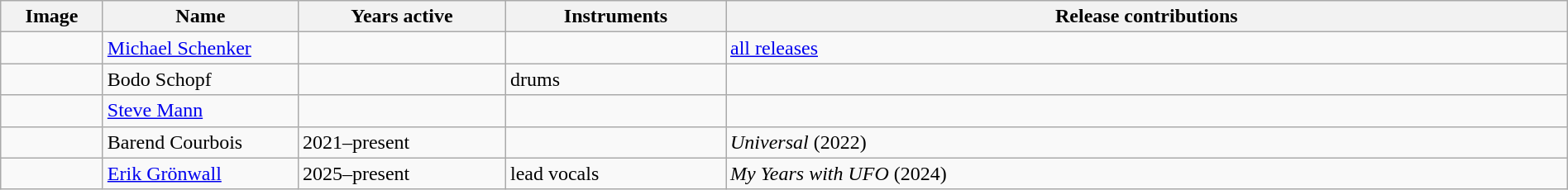<table class="wikitable" border="1" width=100%>
<tr>
<th width="75">Image</th>
<th width="150">Name</th>
<th width="160">Years active</th>
<th width="170">Instruments</th>
<th>Release contributions</th>
</tr>
<tr>
<td></td>
<td><a href='#'>Michael Schenker</a></td>
<td></td>
<td><br></td>
<td><a href='#'>all releases</a></td>
</tr>
<tr>
<td></td>
<td>Bodo Schopf</td>
<td></td>
<td>drums</td>
<td><br></td>
</tr>
<tr>
<td></td>
<td><a href='#'>Steve Mann</a></td>
<td></td>
<td></td>
<td><br></td>
</tr>
<tr>
<td></td>
<td>Barend Courbois</td>
<td>2021–present</td>
<td></td>
<td><em>Universal</em> (2022)</td>
</tr>
<tr>
<td></td>
<td><a href='#'>Erik Grönwall</a></td>
<td>2025–present</td>
<td>lead vocals</td>
<td><em>My Years with UFO</em> (2024)</td>
</tr>
</table>
